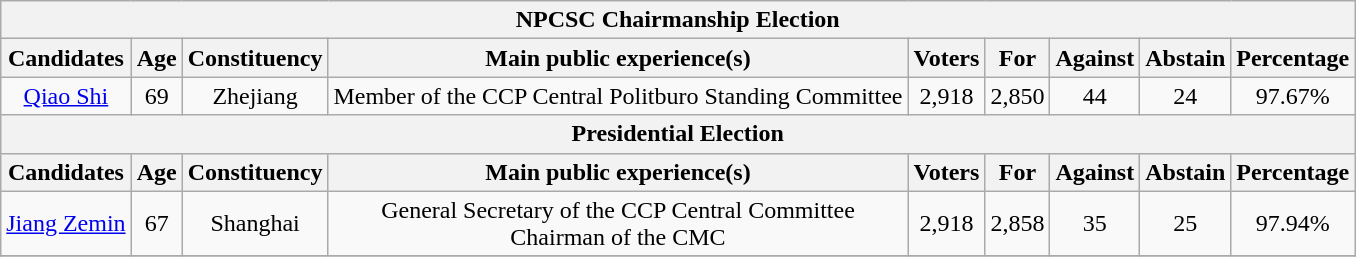<table class="wikitable" style="text-align: center;">
<tr>
<th colspan=9>NPCSC Chairmanship Election</th>
</tr>
<tr>
<th>Candidates</th>
<th>Age</th>
<th>Constituency</th>
<th>Main public experience(s)</th>
<th>Voters</th>
<th>For</th>
<th>Against</th>
<th>Abstain</th>
<th>Percentage</th>
</tr>
<tr>
<td><a href='#'>Qiao Shi</a> </td>
<td>69</td>
<td>Zhejiang</td>
<td>Member of the CCP Central Politburo Standing Committee</td>
<td>2,918</td>
<td>2,850</td>
<td>44</td>
<td>24</td>
<td>97.67%</td>
</tr>
<tr>
<th colspan=9>Presidential Election</th>
</tr>
<tr>
<th>Candidates</th>
<th>Age</th>
<th>Constituency</th>
<th>Main public experience(s)</th>
<th>Voters</th>
<th>For</th>
<th>Against</th>
<th>Abstain</th>
<th>Percentage</th>
</tr>
<tr>
<td><a href='#'>Jiang Zemin</a> </td>
<td>67</td>
<td>Shanghai</td>
<td>General Secretary of the CCP Central Committee<br>Chairman of the CMC</td>
<td>2,918</td>
<td>2,858</td>
<td>35</td>
<td>25</td>
<td>97.94%</td>
</tr>
<tr>
</tr>
</table>
